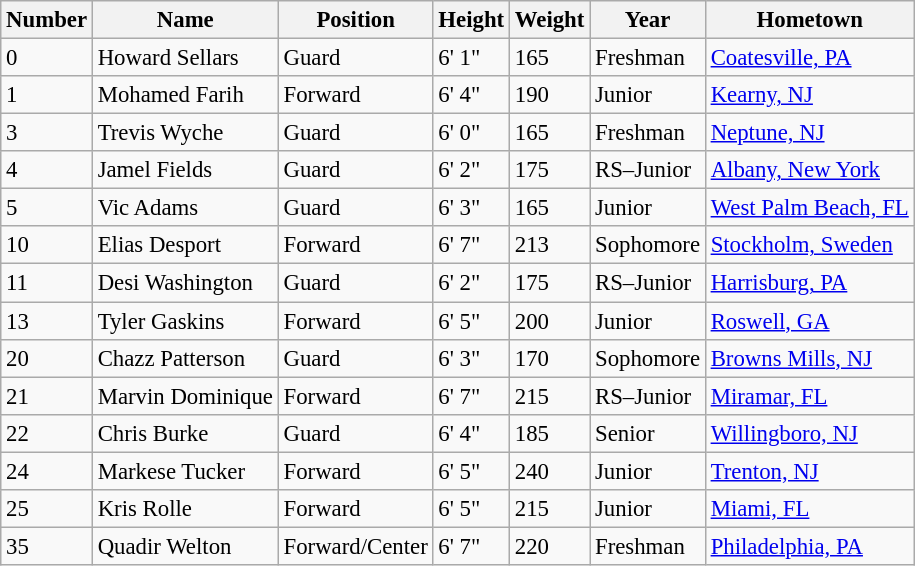<table class="wikitable sortable" style="font-size: 95%;">
<tr>
<th>Number</th>
<th>Name</th>
<th>Position</th>
<th>Height</th>
<th>Weight</th>
<th>Year</th>
<th>Hometown</th>
</tr>
<tr>
<td>0</td>
<td>Howard Sellars</td>
<td>Guard</td>
<td>6' 1"</td>
<td>165</td>
<td>Freshman</td>
<td><a href='#'>Coatesville, PA</a></td>
</tr>
<tr>
<td>1</td>
<td>Mohamed Farih</td>
<td>Forward</td>
<td>6' 4"</td>
<td>190</td>
<td>Junior</td>
<td><a href='#'>Kearny, NJ</a></td>
</tr>
<tr>
<td>3</td>
<td>Trevis Wyche</td>
<td>Guard</td>
<td>6' 0"</td>
<td>165</td>
<td>Freshman</td>
<td><a href='#'>Neptune, NJ</a></td>
</tr>
<tr>
<td>4</td>
<td>Jamel Fields</td>
<td>Guard</td>
<td>6' 2"</td>
<td>175</td>
<td>RS–Junior</td>
<td><a href='#'>Albany, New York</a></td>
</tr>
<tr>
<td>5</td>
<td>Vic Adams</td>
<td>Guard</td>
<td>6' 3"</td>
<td>165</td>
<td>Junior</td>
<td><a href='#'>West Palm Beach, FL</a></td>
</tr>
<tr>
<td>10</td>
<td>Elias Desport</td>
<td>Forward</td>
<td>6' 7"</td>
<td>213</td>
<td>Sophomore</td>
<td><a href='#'>Stockholm, Sweden</a></td>
</tr>
<tr>
<td>11</td>
<td>Desi Washington</td>
<td>Guard</td>
<td>6' 2"</td>
<td>175</td>
<td>RS–Junior</td>
<td><a href='#'>Harrisburg, PA</a></td>
</tr>
<tr>
<td>13</td>
<td>Tyler Gaskins</td>
<td>Forward</td>
<td>6' 5"</td>
<td>200</td>
<td>Junior</td>
<td><a href='#'>Roswell, GA</a></td>
</tr>
<tr>
<td>20</td>
<td>Chazz Patterson</td>
<td>Guard</td>
<td>6' 3"</td>
<td>170</td>
<td>Sophomore</td>
<td><a href='#'>Browns Mills, NJ</a></td>
</tr>
<tr>
<td>21</td>
<td>Marvin Dominique</td>
<td>Forward</td>
<td>6' 7"</td>
<td>215</td>
<td>RS–Junior</td>
<td><a href='#'>Miramar, FL</a></td>
</tr>
<tr>
<td>22</td>
<td>Chris Burke</td>
<td>Guard</td>
<td>6' 4"</td>
<td>185</td>
<td>Senior</td>
<td><a href='#'>Willingboro, NJ</a></td>
</tr>
<tr>
<td>24</td>
<td>Markese Tucker</td>
<td>Forward</td>
<td>6' 5"</td>
<td>240</td>
<td>Junior</td>
<td><a href='#'>Trenton, NJ</a></td>
</tr>
<tr>
<td>25</td>
<td>Kris Rolle</td>
<td>Forward</td>
<td>6' 5"</td>
<td>215</td>
<td>Junior</td>
<td><a href='#'>Miami, FL</a></td>
</tr>
<tr>
<td>35</td>
<td>Quadir Welton</td>
<td>Forward/Center</td>
<td>6' 7"</td>
<td>220</td>
<td>Freshman</td>
<td><a href='#'>Philadelphia, PA</a></td>
</tr>
</table>
